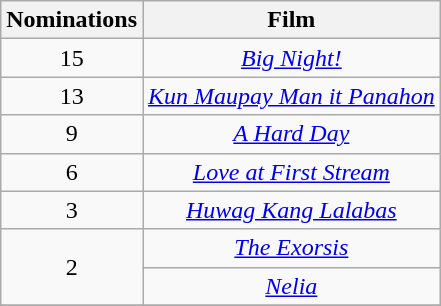<table class="wikitable" style="text-align:center">
<tr>
<th scope="col">Nominations</th>
<th scope="col">Film</th>
</tr>
<tr>
<td>15</td>
<td><em><a href='#'>Big Night!</a></em></td>
</tr>
<tr>
<td>13</td>
<td><em><a href='#'>Kun Maupay Man it Panahon</a></em></td>
</tr>
<tr>
<td>9</td>
<td><em><a href='#'>A Hard Day</a></em></td>
</tr>
<tr>
<td>6</td>
<td><em><a href='#'>Love at First Stream</a></em></td>
</tr>
<tr>
<td>3</td>
<td><em><a href='#'>Huwag Kang Lalabas</a></em></td>
</tr>
<tr>
<td rowspan=2>2</td>
<td><em><a href='#'>The Exorsis</a></em></td>
</tr>
<tr>
<td><em><a href='#'>Nelia</a></em></td>
</tr>
<tr>
</tr>
</table>
